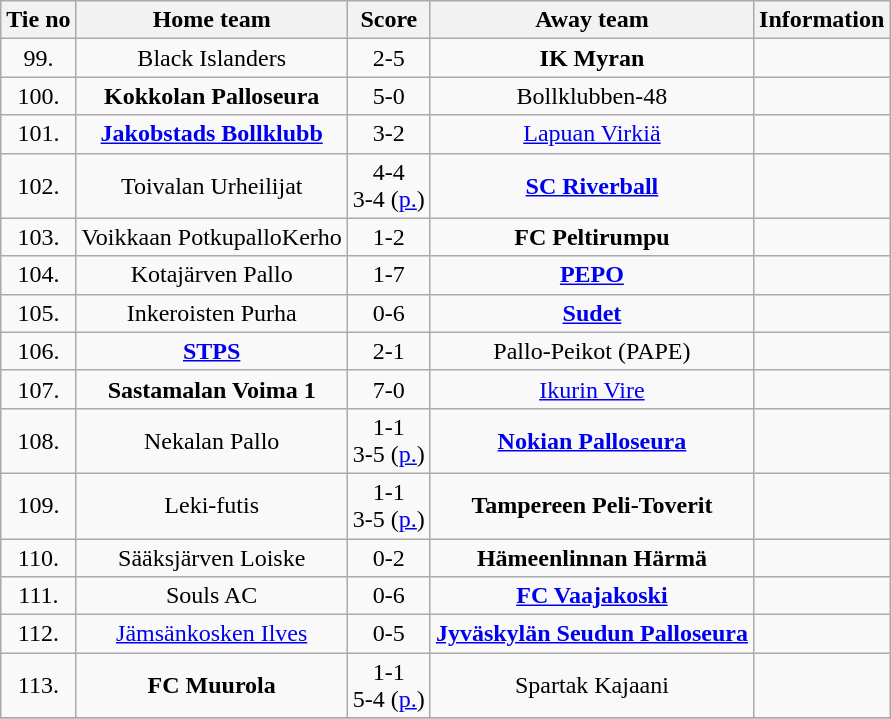<table class="wikitable" style="text-align:center">
<tr>
<th style= width="40px">Tie no</th>
<th style= width="150px">Home team</th>
<th style= width="60px">Score</th>
<th style= width="150px">Away team</th>
<th style= width="30px">Information</th>
</tr>
<tr>
<td>99.</td>
<td>Black Islanders</td>
<td>2-5</td>
<td><strong>IK Myran</strong></td>
<td></td>
</tr>
<tr>
<td>100.</td>
<td><strong>Kokkolan Palloseura</strong></td>
<td>5-0</td>
<td>Bollklubben-48</td>
<td></td>
</tr>
<tr>
<td>101.</td>
<td><strong><a href='#'>Jakobstads Bollklubb</a></strong></td>
<td>3-2</td>
<td><a href='#'>Lapuan Virkiä</a></td>
<td></td>
</tr>
<tr>
<td>102.</td>
<td>Toivalan Urheilijat</td>
<td>4-4<br>3-4 (<a href='#'>p.</a>)</td>
<td><strong><a href='#'>SC Riverball</a></strong></td>
<td></td>
</tr>
<tr>
<td>103.</td>
<td>Voikkaan PotkupalloKerho</td>
<td>1-2</td>
<td><strong>FC Peltirumpu</strong></td>
<td></td>
</tr>
<tr>
<td>104.</td>
<td>Kotajärven Pallo</td>
<td>1-7</td>
<td><strong><a href='#'>PEPO</a></strong></td>
<td></td>
</tr>
<tr>
<td>105.</td>
<td>Inkeroisten Purha</td>
<td>0-6</td>
<td><strong><a href='#'>Sudet</a></strong></td>
<td></td>
</tr>
<tr>
<td>106.</td>
<td><strong><a href='#'>STPS</a></strong></td>
<td>2-1</td>
<td>Pallo-Peikot (PAPE)</td>
<td></td>
</tr>
<tr>
<td>107.</td>
<td><strong>Sastamalan Voima 1</strong></td>
<td>7-0</td>
<td><a href='#'>Ikurin Vire</a></td>
<td></td>
</tr>
<tr>
<td>108.</td>
<td>Nekalan Pallo</td>
<td>1-1<br>3-5 (<a href='#'>p.</a>)</td>
<td><strong><a href='#'>Nokian Palloseura</a></strong></td>
<td></td>
</tr>
<tr>
<td>109.</td>
<td>Leki-futis</td>
<td>1-1<br>3-5 (<a href='#'>p.</a>)</td>
<td><strong>Tampereen Peli-Toverit</strong></td>
<td></td>
</tr>
<tr>
<td>110.</td>
<td>Sääksjärven Loiske</td>
<td>0-2</td>
<td><strong>Hämeenlinnan Härmä</strong></td>
<td></td>
</tr>
<tr>
<td>111.</td>
<td>Souls AC</td>
<td>0-6</td>
<td><strong><a href='#'>FC Vaajakoski</a></strong></td>
<td></td>
</tr>
<tr>
<td>112.</td>
<td><a href='#'>Jämsänkosken Ilves</a></td>
<td>0-5</td>
<td><strong><a href='#'>Jyväskylän Seudun Palloseura</a></strong></td>
<td></td>
</tr>
<tr>
<td>113.</td>
<td><strong>FC Muurola</strong></td>
<td>1-1<br>5-4 (<a href='#'>p.</a>)</td>
<td>Spartak Kajaani</td>
<td></td>
</tr>
<tr>
</tr>
</table>
